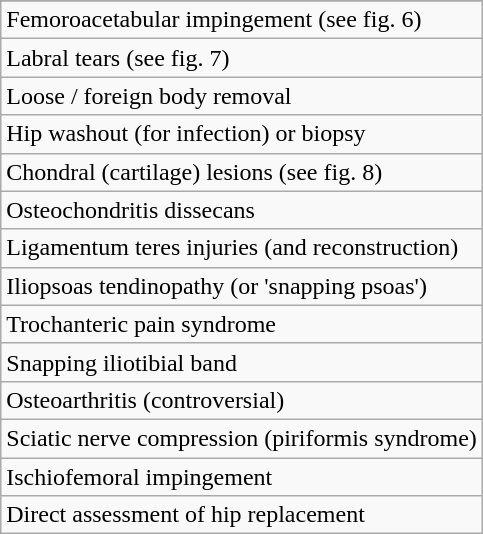<table class="wikitable">
<tr>
</tr>
<tr>
<td>Femoroacetabular impingement (see fig. 6)</td>
</tr>
<tr>
<td>Labral tears (see fig. 7)</td>
</tr>
<tr>
<td>Loose / foreign body removal</td>
</tr>
<tr>
<td>Hip washout (for infection) or biopsy</td>
</tr>
<tr>
<td>Chondral (cartilage) lesions (see fig. 8)</td>
</tr>
<tr>
<td>Osteochondritis dissecans</td>
</tr>
<tr>
<td>Ligamentum teres injuries (and reconstruction)</td>
</tr>
<tr>
<td>Iliopsoas tendinopathy (or 'snapping psoas')</td>
</tr>
<tr>
<td>Trochanteric pain syndrome</td>
</tr>
<tr>
<td>Snapping iliotibial band</td>
</tr>
<tr>
<td>Osteoarthritis (controversial)</td>
</tr>
<tr>
<td>Sciatic nerve compression (piriformis syndrome)</td>
</tr>
<tr>
<td>Ischiofemoral impingement</td>
</tr>
<tr>
<td>Direct assessment of hip replacement </td>
</tr>
</table>
